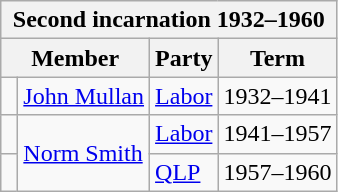<table class="wikitable">
<tr>
<th colspan=5>Second incarnation 1932–1960</th>
</tr>
<tr>
<th colspan="2">Member</th>
<th>Party</th>
<th>Term</th>
</tr>
<tr>
<td> </td>
<td><a href='#'>John Mullan</a></td>
<td><a href='#'>Labor</a></td>
<td>1932–1941</td>
</tr>
<tr>
<td> </td>
<td rowspan="2"><a href='#'>Norm Smith</a></td>
<td><a href='#'>Labor</a></td>
<td>1941–1957</td>
</tr>
<tr>
<td> </td>
<td><a href='#'>QLP</a></td>
<td>1957–1960</td>
</tr>
</table>
